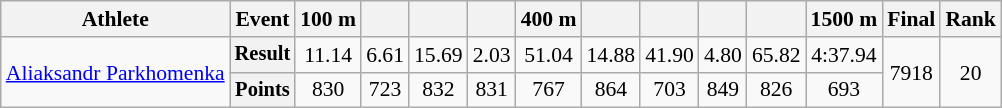<table class="wikitable" style="font-size:90%">
<tr>
<th>Athlete</th>
<th>Event</th>
<th>100 m</th>
<th></th>
<th></th>
<th></th>
<th>400 m</th>
<th></th>
<th></th>
<th></th>
<th></th>
<th>1500 m</th>
<th>Final</th>
<th>Rank</th>
</tr>
<tr align=center>
<td align=left rowspan=2><a href='#'>Aliaksandr Parkhomenka</a></td>
<th style="font-size:95%">Result</th>
<td>11.14</td>
<td>6.61</td>
<td>15.69</td>
<td>2.03</td>
<td>51.04</td>
<td>14.88</td>
<td>41.90</td>
<td>4.80</td>
<td>65.82</td>
<td>4:37.94</td>
<td rowspan=2>7918</td>
<td rowspan=2>20</td>
</tr>
<tr align=center>
<th style="font-size:95%">Points</th>
<td>830</td>
<td>723</td>
<td>832</td>
<td>831</td>
<td>767</td>
<td>864</td>
<td>703</td>
<td>849</td>
<td>826</td>
<td>693</td>
</tr>
</table>
